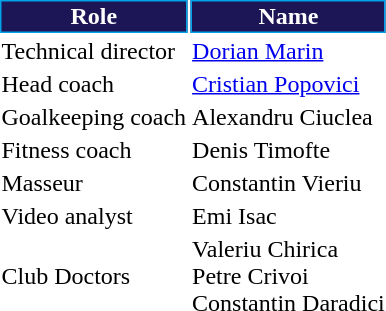<table class="toccolours">
<tr>
<th style="background:#1c1656;color:#FFFFFF;border:1px solid #00a2e8;">Role</th>
<th style="background:#1c1656;color:#FFFFFF;border:1px solid #00a2e8;">Name</th>
</tr>
<tr>
<td>Technical director</td>
<td> <a href='#'>Dorian Marin</a></td>
</tr>
<tr>
<td>Head coach</td>
<td> <a href='#'>Cristian Popovici</a></td>
</tr>
<tr>
<td>Goalkeeping coach</td>
<td> Alexandru Ciuclea</td>
</tr>
<tr>
<td>Fitness coach</td>
<td> Denis Timofte</td>
</tr>
<tr>
<td>Masseur</td>
<td> Constantin Vieriu</td>
</tr>
<tr>
<td>Video analyst</td>
<td> Emi Isac</td>
</tr>
<tr>
<td>Club Doctors</td>
<td> Valeriu Chirica <br>  Petre Crivoi <br>  Constantin Daradici</td>
</tr>
</table>
